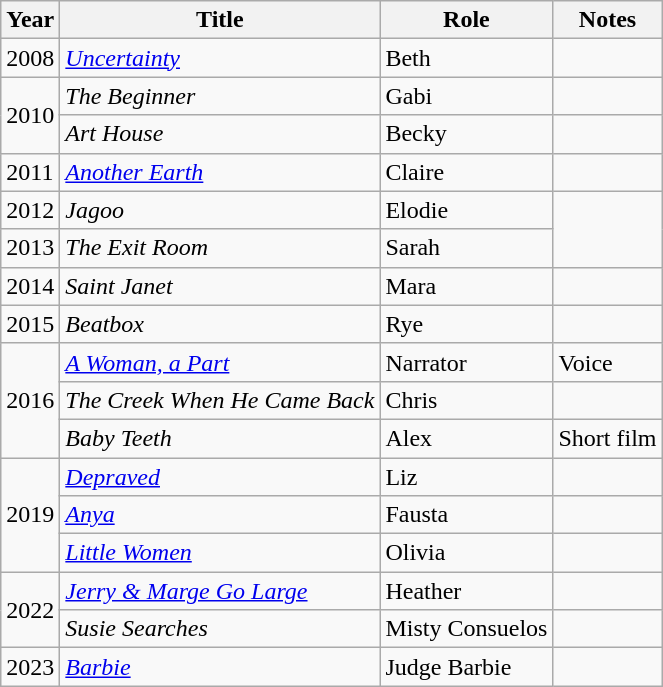<table class="wikitable plainrowheaders sortable">
<tr>
<th scope="col">Year</th>
<th scope="col">Title</th>
<th scope="col">Role</th>
<th scope="col" class="unsortable">Notes</th>
</tr>
<tr>
<td>2008</td>
<td><em><a href='#'>Uncertainty</a></em></td>
<td>Beth</td>
<td></td>
</tr>
<tr>
<td rowspan="2">2010</td>
<td><em>The Beginner</em></td>
<td>Gabi</td>
<td></td>
</tr>
<tr>
<td><em>Art House</em></td>
<td>Becky</td>
<td></td>
</tr>
<tr>
<td>2011</td>
<td><em><a href='#'>Another Earth</a></em></td>
<td>Claire</td>
<td></td>
</tr>
<tr>
<td>2012</td>
<td><em>Jagoo</em></td>
<td>Elodie</td>
<td rowspan="2"></td>
</tr>
<tr>
<td>2013</td>
<td><em>The Exit Room</em></td>
<td>Sarah</td>
</tr>
<tr>
<td>2014</td>
<td><em>Saint Janet</em></td>
<td>Mara</td>
<td></td>
</tr>
<tr>
<td>2015</td>
<td><em>Beatbox</em></td>
<td>Rye</td>
<td></td>
</tr>
<tr>
<td rowspan="3">2016</td>
<td><em><a href='#'>A Woman, a Part</a></em></td>
<td>Narrator</td>
<td>Voice</td>
</tr>
<tr>
<td><em>The Creek When He Came Back</em></td>
<td>Chris</td>
<td></td>
</tr>
<tr>
<td><em>Baby Teeth</em></td>
<td>Alex</td>
<td>Short film</td>
</tr>
<tr>
<td rowspan="3">2019</td>
<td><em><a href='#'>Depraved</a></em></td>
<td>Liz</td>
<td></td>
</tr>
<tr>
<td><em><a href='#'>Anya</a></em></td>
<td>Fausta</td>
<td></td>
</tr>
<tr>
<td><em><a href='#'>Little Women</a></em></td>
<td>Olivia</td>
<td></td>
</tr>
<tr>
<td rowspan="2">2022</td>
<td><em><a href='#'>Jerry & Marge Go Large</a></em></td>
<td>Heather</td>
<td></td>
</tr>
<tr>
<td><em>Susie Searches</em></td>
<td>Misty Consuelos</td>
<td></td>
</tr>
<tr>
<td>2023</td>
<td><em><a href='#'>Barbie</a></em></td>
<td>Judge Barbie</td>
<td></td>
</tr>
</table>
